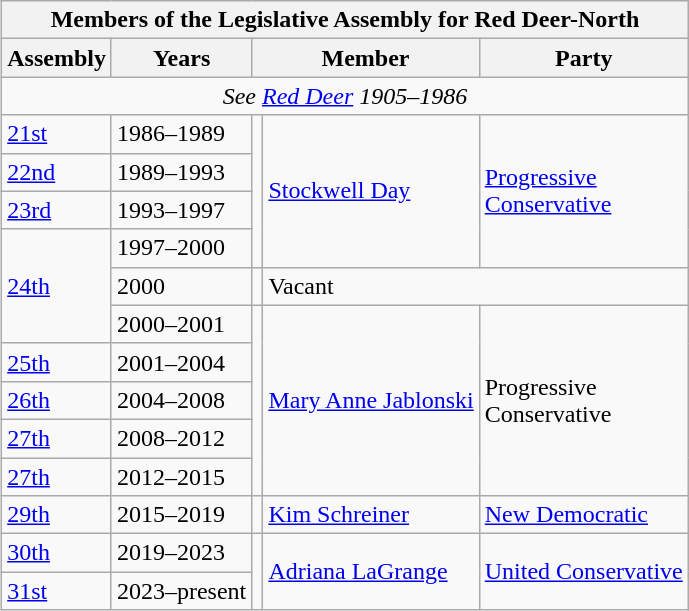<table class="wikitable" align=right>
<tr>
<th colspan=5>Members of the Legislative Assembly for Red Deer-North</th>
</tr>
<tr>
<th>Assembly</th>
<th>Years</th>
<th colspan=2>Member</th>
<th>Party</th>
</tr>
<tr>
<td align="center" colspan=5><em>See <a href='#'>Red Deer</a> 1905–1986</em></td>
</tr>
<tr>
<td><a href='#'>21st</a></td>
<td>1986–1989</td>
<td rowspan=4 ></td>
<td rowspan=4><a href='#'>Stockwell Day</a></td>
<td rowspan=4><a href='#'>Progressive<br>Conservative</a></td>
</tr>
<tr>
<td><a href='#'>22nd</a></td>
<td>1989–1993</td>
</tr>
<tr>
<td><a href='#'>23rd</a></td>
<td>1993–1997</td>
</tr>
<tr>
<td rowspan=3><a href='#'>24th</a></td>
<td>1997–2000</td>
</tr>
<tr>
<td>2000</td>
<td></td>
<td colspan=2>Vacant</td>
</tr>
<tr>
<td>2000–2001</td>
<td rowspan=5 ></td>
<td rowspan=5><a href='#'>Mary Anne Jablonski</a></td>
<td rowspan=5>Progressive<br>Conservative</td>
</tr>
<tr>
<td><a href='#'>25th</a></td>
<td>2001–2004</td>
</tr>
<tr>
<td><a href='#'>26th</a></td>
<td>2004–2008</td>
</tr>
<tr>
<td><a href='#'>27th</a></td>
<td>2008–2012</td>
</tr>
<tr>
<td><a href='#'>27th</a></td>
<td>2012–2015</td>
</tr>
<tr>
<td><a href='#'>29th</a></td>
<td>2015–2019</td>
<td></td>
<td><a href='#'>Kim Schreiner</a></td>
<td><a href='#'>New Democratic</a></td>
</tr>
<tr>
<td><a href='#'>30th</a></td>
<td>2019–2023</td>
<td rowspan=2 ></td>
<td rowspan=2><a href='#'>Adriana LaGrange</a></td>
<td rowspan=2><a href='#'>United Conservative</a></td>
</tr>
<tr>
<td><a href='#'>31st</a></td>
<td>2023–present</td>
</tr>
</table>
